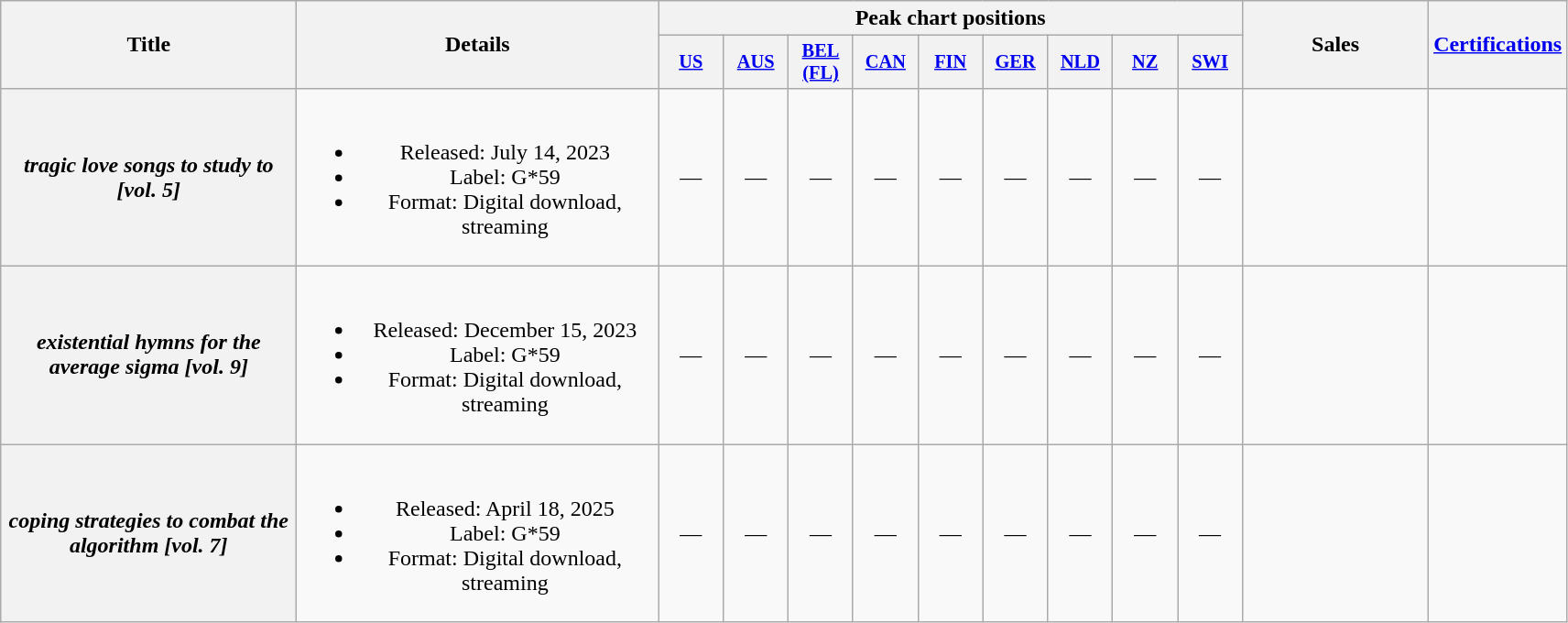<table class="wikitable plainrowheaders" style="text-align:center;">
<tr>
<th rowspan="2" scope="col" style="width:13em;">Title</th>
<th rowspan="2" scope="col" style="width:16em;">Details</th>
<th colspan="9" scope="col">Peak chart positions</th>
<th rowspan="2" scope="col" style="width:8em;">Sales</th>
<th rowspan="2"><a href='#'>Certifications</a></th>
</tr>
<tr>
<th scope="col" style="width:3em;font-size:85%;"><a href='#'>US</a><br></th>
<th scope="col" style="width:3em;font-size:85%;"><a href='#'>AUS</a><br></th>
<th scope="col" style="width:3em;font-size:85%;"><a href='#'>BEL<br>(FL)</a><br></th>
<th scope="col" style="width:3em;font-size:85%;"><a href='#'>CAN</a><br></th>
<th scope="col" style="width:3em;font-size:85%;"><a href='#'>FIN</a><br></th>
<th scope="col" style="width:3em;font-size:85%;"><a href='#'>GER</a><br></th>
<th scope="col" style="width:3em;font-size:85%;"><a href='#'>NLD</a><br></th>
<th scope="col" style="width:3em;font-size:85%;"><a href='#'>NZ</a><br></th>
<th scope="col" style="width:3em;font-size:85%;"><a href='#'>SWI</a><br></th>
</tr>
<tr>
<th><em>tragic love songs to study to [vol. 5]</em></th>
<td><br><ul><li>Released: July 14, 2023</li><li>Label: G*59</li><li>Format: Digital download, streaming</li></ul></td>
<td>—</td>
<td>—</td>
<td>—</td>
<td>—</td>
<td>—</td>
<td>—</td>
<td>—</td>
<td>—</td>
<td>—</td>
<td></td>
<td></td>
</tr>
<tr>
<th><em>existential hymns for the average sigma [vol. 9]</em></th>
<td><br><ul><li>Released: December 15, 2023</li><li>Label: G*59</li><li>Format: Digital download, streaming</li></ul></td>
<td>—</td>
<td>—</td>
<td>—</td>
<td>—</td>
<td>—</td>
<td>—</td>
<td>—</td>
<td>—</td>
<td>—</td>
<td></td>
<td></td>
</tr>
<tr>
<th><em>coping strategies to combat the algorithm [vol. 7]</em></th>
<td><br><ul><li>Released: April 18, 2025</li><li>Label: G*59</li><li>Format: Digital download, streaming</li></ul></td>
<td>—</td>
<td>—</td>
<td>—</td>
<td>—</td>
<td>—</td>
<td>—</td>
<td>—</td>
<td>—</td>
<td>—</td>
<td></td>
<td></td>
</tr>
</table>
